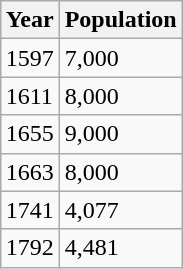<table class="wikitable" style="float:right;">
<tr>
<th>Year</th>
<th>Population</th>
</tr>
<tr>
<td>1597</td>
<td>7,000</td>
</tr>
<tr>
<td>1611</td>
<td>8,000</td>
</tr>
<tr>
<td>1655</td>
<td>9,000</td>
</tr>
<tr>
<td>1663</td>
<td>8,000</td>
</tr>
<tr>
<td>1741</td>
<td>4,077</td>
</tr>
<tr>
<td>1792</td>
<td>4,481</td>
</tr>
</table>
